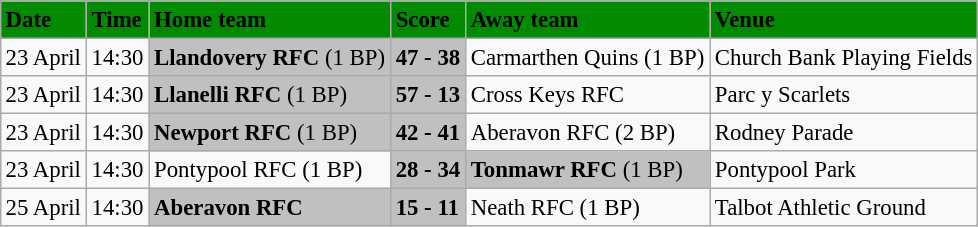<table class="wikitable" style="margin:0.5em auto; font-size:95%">
<tr bgcolor="#008B00">
<td><strong>Date</strong></td>
<td><strong>Time</strong></td>
<td><strong>Home team</strong></td>
<td><strong>Score</strong></td>
<td><strong>Away team</strong></td>
<td><strong>Venue</strong></td>
</tr>
<tr>
<td>23 April</td>
<td>14:30</td>
<td bgcolor="silver"><strong>Llandovery RFC</strong> (1 BP)</td>
<td bgcolor="silver"><strong>47 - 38</strong></td>
<td>Carmarthen Quins (1 BP)</td>
<td>Church Bank Playing Fields</td>
</tr>
<tr>
<td>23 April</td>
<td>14:30</td>
<td bgcolor="silver"><strong>Llanelli RFC</strong> (1 BP)</td>
<td bgcolor="silver"><strong>57 - 13</strong></td>
<td>Cross Keys RFC</td>
<td>Parc y Scarlets</td>
</tr>
<tr>
<td>23 April</td>
<td>14:30</td>
<td bgcolor="silver"><strong>Newport RFC</strong> (1 BP)</td>
<td bgcolor="silver"><strong>42 - 41</strong></td>
<td>Aberavon RFC (2 BP)</td>
<td>Rodney Parade</td>
</tr>
<tr>
<td>23 April</td>
<td>14:30</td>
<td>Pontypool RFC (1 BP)</td>
<td bgcolor="silver"><strong>28 - 34</strong></td>
<td bgcolor="silver"><strong>Tonmawr RFC</strong> (1 BP)</td>
<td>Pontypool Park</td>
</tr>
<tr>
<td>25 April</td>
<td>14:30</td>
<td bgcolor="silver"><strong>Aberavon RFC</strong></td>
<td bgcolor="silver"><strong>15 - 11</strong></td>
<td>Neath RFC (1 BP)</td>
<td>Talbot Athletic Ground</td>
</tr>
</table>
